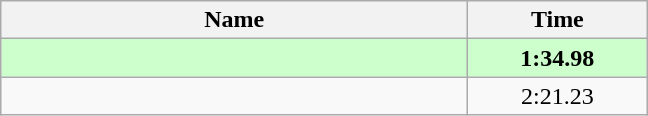<table class="wikitable" style="text-align:center;">
<tr>
<th style="width:19em">Name</th>
<th style="width:7em">Time</th>
</tr>
<tr bgcolor=ccffcc>
<td align=left><strong></strong></td>
<td><strong>1:34.98</strong></td>
</tr>
<tr>
<td align=left></td>
<td>2:21.23</td>
</tr>
</table>
